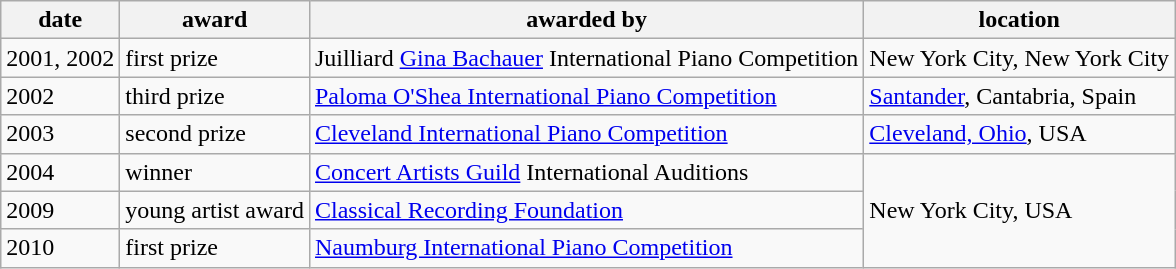<table class="wikitable">
<tr>
<th>date</th>
<th>award</th>
<th>awarded by</th>
<th>location</th>
</tr>
<tr>
<td>2001, 2002</td>
<td>first prize</td>
<td>Juilliard <a href='#'>Gina Bachauer</a> International Piano Competition</td>
<td>New York City, New York City</td>
</tr>
<tr>
<td>2002</td>
<td>third prize</td>
<td><a href='#'>Paloma O'Shea International Piano Competition</a></td>
<td><a href='#'>Santander</a>, Cantabria, Spain</td>
</tr>
<tr>
<td>2003</td>
<td>second prize</td>
<td><a href='#'>Cleveland International Piano Competition</a></td>
<td><a href='#'>Cleveland, Ohio</a>, USA</td>
</tr>
<tr>
<td>2004</td>
<td>winner</td>
<td><a href='#'>Concert Artists Guild</a> International Auditions</td>
<td rowspan="3">New York City, USA</td>
</tr>
<tr>
<td>2009</td>
<td>young artist award</td>
<td><a href='#'>Classical Recording Foundation</a></td>
</tr>
<tr>
<td>2010</td>
<td>first prize</td>
<td><a href='#'>Naumburg International Piano Competition</a></td>
</tr>
</table>
